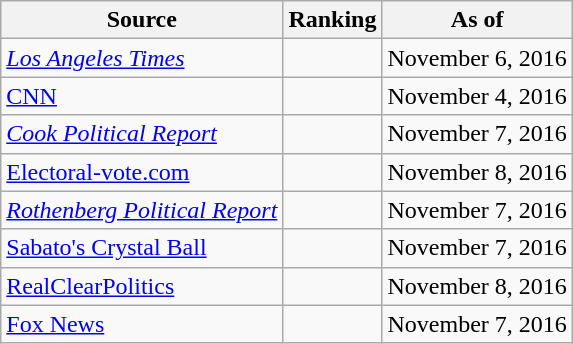<table class="wikitable" style="text-align:center">
<tr>
<th>Source</th>
<th>Ranking</th>
<th>As of</th>
</tr>
<tr>
<td align="left"><em><a href='#'>Los Angeles Times</a></em></td>
<td></td>
<td>November 6, 2016</td>
</tr>
<tr>
<td align="left"><a href='#'>CNN</a></td>
<td></td>
<td>November 4, 2016</td>
</tr>
<tr>
<td align="left"><a href='#'><em>Cook Political Report</em></a></td>
<td></td>
<td>November 7, 2016</td>
</tr>
<tr>
<td align="left"><a href='#'>Electoral-vote.com</a></td>
<td></td>
<td>November 8, 2016</td>
</tr>
<tr>
<td align=left><a href='#'><em>Rothenberg Political Report</em></a></td>
<td></td>
<td>November 7, 2016</td>
</tr>
<tr>
<td align="left"><a href='#'>Sabato's Crystal Ball</a></td>
<td></td>
<td>November 7, 2016</td>
</tr>
<tr>
<td align="left"><a href='#'>RealClearPolitics</a></td>
<td></td>
<td>November 8, 2016</td>
</tr>
<tr>
<td align="left"><a href='#'>Fox News</a></td>
<td></td>
<td>November 7, 2016</td>
</tr>
</table>
